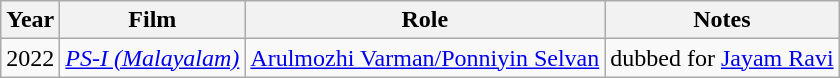<table class="wikitable">
<tr>
<th>Year</th>
<th>Film</th>
<th>Role</th>
<th>Notes</th>
</tr>
<tr>
<td>2022</td>
<td><em><a href='#'>PS-I (Malayalam)</a></em></td>
<td><a href='#'>Arulmozhi Varman/Ponniyin Selvan</a></td>
<td>dubbed for <a href='#'>Jayam Ravi</a></td>
</tr>
</table>
